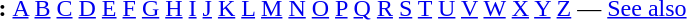<table id="toc" border="0">
<tr>
<th>:</th>
<td><a href='#'>A</a> <a href='#'>B</a> <a href='#'>C</a> <a href='#'>D</a> <a href='#'>E</a> <a href='#'>F</a> <a href='#'>G</a> <a href='#'>H</a> <a href='#'>I</a> <a href='#'>J</a> <a href='#'>K</a> <a href='#'>L</a> <a href='#'>M</a> <a href='#'>N</a> <a href='#'>O</a> <a href='#'>P</a> <a href='#'>Q</a> <a href='#'>R</a> <a href='#'>S</a> <a href='#'>T</a> <a href='#'>U</a> <a href='#'>V</a> <a href='#'>W</a> <a href='#'>X</a> <a href='#'>Y</a>  <a href='#'>Z</a> — <a href='#'>See also</a></td>
</tr>
</table>
